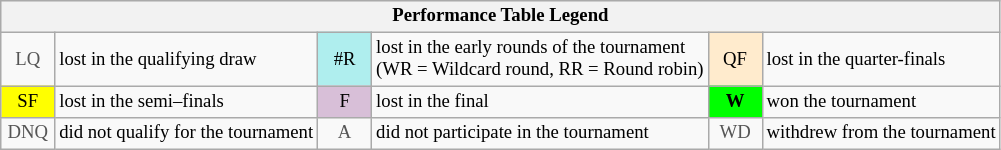<table class="wikitable" style="font-size:78%;">
<tr bgcolor="#efefef">
<th colspan="6">Performance Table Legend</th>
</tr>
<tr>
<td align="center" style="color:#555555;" width="30">LQ</td>
<td>lost in the qualifying draw</td>
<td align="center" style="background:#afeeee;">#R</td>
<td>lost in the early rounds of the tournament<br>(WR = Wildcard round, RR = Round robin)</td>
<td align="center" style="background:#ffebcd;">QF</td>
<td>lost in the quarter-finals</td>
</tr>
<tr>
<td align="center" style="background:yellow;">SF</td>
<td>lost in the semi–finals</td>
<td align="center" style="background:#D8BFD8;">F</td>
<td>lost in the final</td>
<td align="center" style="background:#00ff00;"><strong>W</strong></td>
<td>won the tournament</td>
</tr>
<tr>
<td align="center" style="color:#555555;" width="30">DNQ</td>
<td>did not qualify for the tournament</td>
<td align="center" style="color:#555555;" width="30">A</td>
<td>did not participate in the tournament</td>
<td align="center" style="color:#555555;" width="30">WD</td>
<td>withdrew from the tournament</td>
</tr>
</table>
